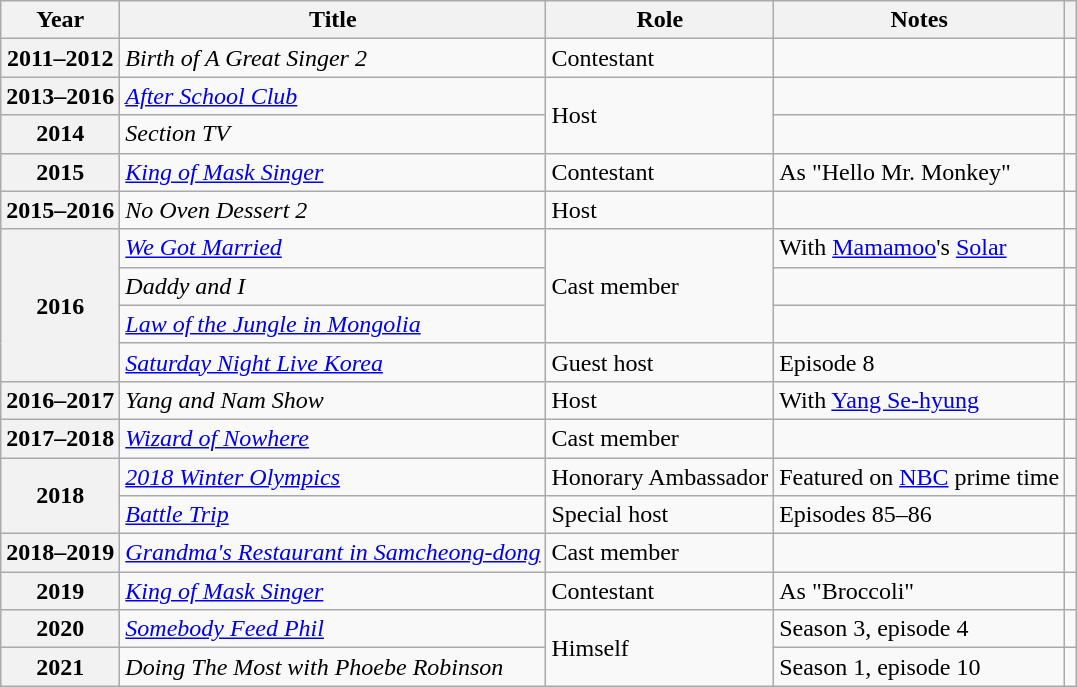<table class="wikitable plainrowheaders sortable">
<tr>
<th scope="col">Year</th>
<th scope="col">Title</th>
<th scope="col">Role</th>
<th scope="col" class="unsortable">Notes</th>
<th scope="col" class="unsortable"></th>
</tr>
<tr>
<th scope="row">2011–2012</th>
<td><em>Birth of A Great Singer 2</em></td>
<td>Contestant</td>
<td></td>
<td></td>
</tr>
<tr>
<th scope="row">2013–2016</th>
<td><em><a href='#'>After School Club</a></em></td>
<td rowspan="2">Host</td>
<td></td>
<td></td>
</tr>
<tr>
<th scope="row">2014</th>
<td><em>Section TV</em></td>
<td></td>
<td></td>
</tr>
<tr>
<th scope="row">2015</th>
<td><em><a href='#'>King of Mask Singer</a></em></td>
<td>Contestant</td>
<td>As "Hello Mr. Monkey"</td>
<td></td>
</tr>
<tr>
<th scope="row">2015–2016</th>
<td><em>No Oven Dessert 2</em></td>
<td>Host</td>
<td></td>
<td></td>
</tr>
<tr>
<th rowspan="4" scope="row">2016</th>
<td><em><a href='#'>We Got Married</a></em></td>
<td rowspan="3">Cast member</td>
<td>With <a href='#'>Mamamoo</a>'s <a href='#'>Solar</a></td>
<td></td>
</tr>
<tr>
<td><em>Daddy and I</em></td>
<td></td>
<td></td>
</tr>
<tr>
<td><em><a href='#'>Law of the Jungle in Mongolia</a></em></td>
<td></td>
<td></td>
</tr>
<tr>
<td><em><a href='#'>Saturday Night Live Korea</a></em></td>
<td>Guest host</td>
<td>Episode 8</td>
<td></td>
</tr>
<tr>
<th scope="row">2016–2017</th>
<td><em>Yang and Nam Show</em></td>
<td>Host</td>
<td>With <a href='#'>Yang Se-hyung</a></td>
<td></td>
</tr>
<tr>
<th scope="row">2017–2018</th>
<td><em><a href='#'>Wizard of Nowhere</a></em></td>
<td>Cast member</td>
<td></td>
<td></td>
</tr>
<tr>
<th rowspan="2" scope="row">2018</th>
<td><em><a href='#'>2018 Winter Olympics</a></em></td>
<td>Honorary Ambassador</td>
<td>Featured on <a href='#'>NBC</a> prime time</td>
<td></td>
</tr>
<tr>
<td><em><a href='#'>Battle Trip</a></em></td>
<td>Special host</td>
<td>Episodes 85–86</td>
<td></td>
</tr>
<tr>
<th scope="row">2018–2019</th>
<td><em><a href='#'>Grandma's Restaurant in Samcheong-dong</a></em></td>
<td>Cast member</td>
<td></td>
<td></td>
</tr>
<tr>
<th scope="row">2019</th>
<td><em><a href='#'>King of Mask Singer</a></em></td>
<td>Contestant</td>
<td>As "Broccoli"</td>
<td></td>
</tr>
<tr>
<th scope="row">2020</th>
<td><em><a href='#'>Somebody Feed Phil</a></em></td>
<td rowspan="2">Himself</td>
<td>Season 3, episode 4</td>
<td></td>
</tr>
<tr>
<th scope="row">2021</th>
<td><em>Doing The Most with Phoebe Robinson</em></td>
<td>Season 1, episode 10</td>
<td></td>
</tr>
</table>
